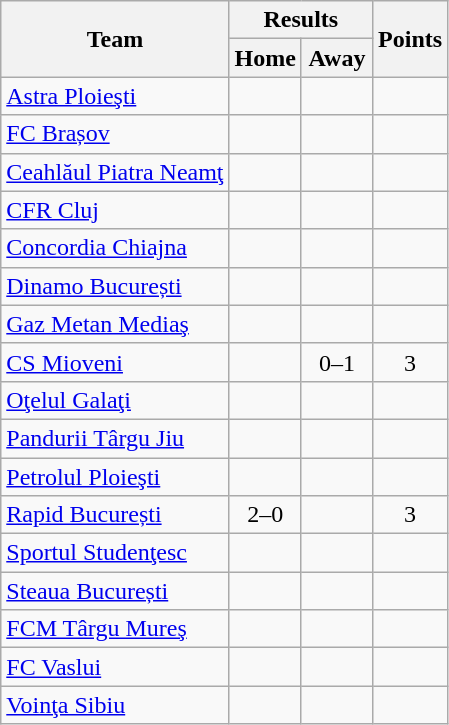<table class="wikitable" style="text-align:center">
<tr>
<th rowspan=2>Team</th>
<th colspan=2>Results</th>
<th rowspan=2>Points</th>
</tr>
<tr>
<th width=40>Home</th>
<th width=40>Away</th>
</tr>
<tr>
<td align=left><a href='#'>Astra Ploieşti</a></td>
<td></td>
<td></td>
<td></td>
</tr>
<tr>
<td align=left><a href='#'>FC Brașov</a></td>
<td></td>
<td></td>
<td></td>
</tr>
<tr>
<td align=left><a href='#'>Ceahlăul Piatra Neamţ</a></td>
<td></td>
<td></td>
<td></td>
</tr>
<tr>
<td align=left><a href='#'>CFR Cluj</a></td>
<td></td>
<td></td>
<td></td>
</tr>
<tr>
<td align=left><a href='#'>Concordia Chiajna</a></td>
<td></td>
<td></td>
<td></td>
</tr>
<tr>
<td align=left><a href='#'>Dinamo București</a></td>
<td></td>
<td></td>
<td></td>
</tr>
<tr>
<td align=left><a href='#'>Gaz Metan Mediaş</a></td>
<td></td>
<td></td>
<td></td>
</tr>
<tr>
<td align=left><a href='#'>CS Mioveni</a></td>
<td></td>
<td>0–1</td>
<td>3</td>
</tr>
<tr>
<td align=left><a href='#'>Oţelul Galaţi</a></td>
<td></td>
<td></td>
<td></td>
</tr>
<tr>
<td align=left><a href='#'>Pandurii Târgu Jiu</a></td>
<td></td>
<td></td>
<td></td>
</tr>
<tr>
<td align=left><a href='#'>Petrolul Ploieşti</a></td>
<td></td>
<td></td>
<td></td>
</tr>
<tr>
<td align=left><a href='#'>Rapid București</a></td>
<td>2–0</td>
<td></td>
<td>3</td>
</tr>
<tr>
<td align=left><a href='#'>Sportul Studenţesc</a></td>
<td></td>
<td></td>
<td></td>
</tr>
<tr>
<td align=left><a href='#'>Steaua București</a></td>
<td></td>
<td></td>
<td></td>
</tr>
<tr>
<td align=left><a href='#'>FCM Târgu Mureş</a></td>
<td></td>
<td></td>
<td></td>
</tr>
<tr>
<td align=left><a href='#'>FC Vaslui</a></td>
<td></td>
<td></td>
<td></td>
</tr>
<tr>
<td align=left><a href='#'>Voinţa Sibiu</a></td>
<td></td>
<td></td>
<td></td>
</tr>
</table>
